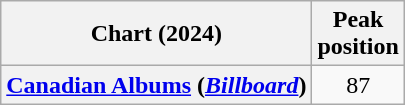<table class="wikitable plainrowheaders" style="text-align:center">
<tr>
<th scope="col">Chart (2024)</th>
<th scope="col">Peak<br>position</th>
</tr>
<tr>
<th scope="row"><a href='#'>Canadian Albums</a> (<em><a href='#'>Billboard</a></em>)</th>
<td>87</td>
</tr>
</table>
